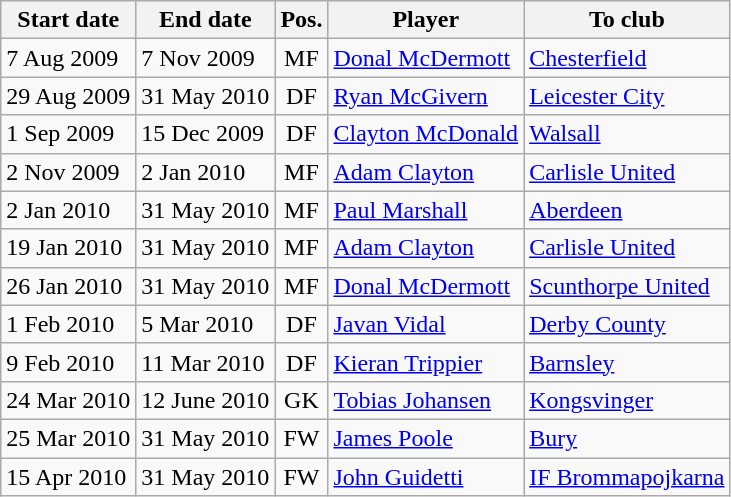<table class="wikitable">
<tr>
<th>Start date</th>
<th>End date</th>
<th>Pos.</th>
<th>Player</th>
<th>To club</th>
</tr>
<tr>
<td>7 Aug 2009</td>
<td>7 Nov 2009</td>
<td align="center">MF</td>
<td> <a href='#'>Donal McDermott</a></td>
<td> <a href='#'>Chesterfield</a></td>
</tr>
<tr>
<td>29 Aug 2009</td>
<td>31 May 2010</td>
<td align="center">DF</td>
<td> <a href='#'>Ryan McGivern</a></td>
<td> <a href='#'>Leicester City</a></td>
</tr>
<tr>
<td>1 Sep 2009</td>
<td>15 Dec 2009</td>
<td align="center">DF</td>
<td> <a href='#'>Clayton McDonald</a></td>
<td> <a href='#'>Walsall</a></td>
</tr>
<tr>
<td>2 Nov 2009</td>
<td>2 Jan 2010</td>
<td align="center">MF</td>
<td> <a href='#'>Adam Clayton</a></td>
<td> <a href='#'>Carlisle United</a></td>
</tr>
<tr>
<td>2 Jan 2010</td>
<td>31 May 2010</td>
<td align="center">MF</td>
<td> <a href='#'>Paul Marshall</a></td>
<td> <a href='#'>Aberdeen</a></td>
</tr>
<tr>
<td>19 Jan 2010</td>
<td>31 May 2010</td>
<td align="center">MF</td>
<td> <a href='#'>Adam Clayton</a></td>
<td> <a href='#'>Carlisle United</a></td>
</tr>
<tr>
<td>26 Jan 2010</td>
<td>31 May 2010</td>
<td align="center">MF</td>
<td> <a href='#'>Donal McDermott</a></td>
<td> <a href='#'>Scunthorpe United</a></td>
</tr>
<tr>
<td>1 Feb 2010</td>
<td>5 Mar 2010</td>
<td align="center">DF</td>
<td> <a href='#'>Javan Vidal</a></td>
<td> <a href='#'>Derby County</a></td>
</tr>
<tr>
<td>9 Feb 2010</td>
<td>11 Mar 2010</td>
<td align="center">DF</td>
<td> <a href='#'>Kieran Trippier</a></td>
<td> <a href='#'>Barnsley</a></td>
</tr>
<tr>
<td>24 Mar 2010</td>
<td>12 June 2010</td>
<td align="center">GK</td>
<td> <a href='#'>Tobias Johansen</a></td>
<td> <a href='#'>Kongsvinger</a></td>
</tr>
<tr>
<td>25 Mar 2010</td>
<td>31 May 2010</td>
<td align="center">FW</td>
<td> <a href='#'>James Poole</a></td>
<td> <a href='#'>Bury</a></td>
</tr>
<tr>
<td>15 Apr 2010</td>
<td>31 May 2010</td>
<td align="center">FW</td>
<td> <a href='#'>John Guidetti</a></td>
<td> <a href='#'>IF Brommapojkarna</a></td>
</tr>
</table>
